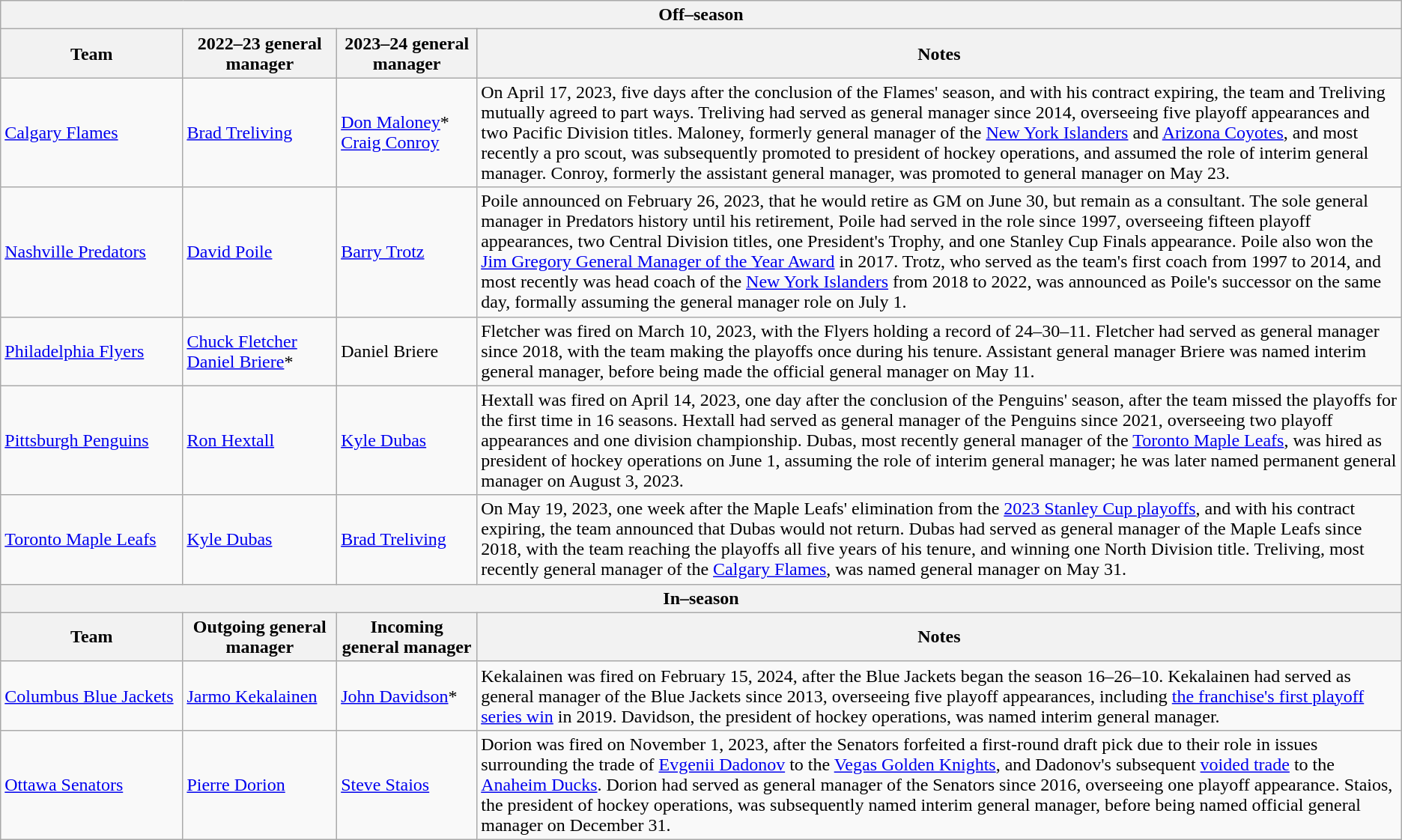<table class="wikitable">
<tr>
<th colspan="4">Off–season</th>
</tr>
<tr>
<th style="width:13%;">Team</th>
<th style="width:11%;">2022–23 general manager</th>
<th style="width:10%;">2023–24 general manager</th>
<th>Notes</th>
</tr>
<tr>
<td><a href='#'>Calgary Flames</a></td>
<td><a href='#'>Brad Treliving</a></td>
<td><a href='#'>Don Maloney</a>*<br><a href='#'>Craig Conroy</a></td>
<td>On April 17, 2023, five days after the conclusion of the Flames' season, and with his contract expiring, the team and Treliving mutually agreed to part ways. Treliving had served as general manager since 2014, overseeing five playoff appearances and two Pacific Division titles. Maloney, formerly general manager of the <a href='#'>New York Islanders</a> and <a href='#'>Arizona Coyotes</a>, and most recently a pro scout, was subsequently promoted to president of hockey operations, and assumed the role of interim general manager. Conroy, formerly the assistant general manager, was promoted to general manager on May 23.</td>
</tr>
<tr>
<td><a href='#'>Nashville Predators</a></td>
<td><a href='#'>David Poile</a></td>
<td><a href='#'>Barry Trotz</a></td>
<td>Poile announced on February 26, 2023, that he would retire as GM on June 30, but remain as a consultant. The sole general manager in Predators history until his retirement, Poile had served in the role since 1997, overseeing fifteen playoff appearances, two Central Division titles, one President's Trophy, and one Stanley Cup Finals appearance. Poile also won the <a href='#'>Jim Gregory General Manager of the Year Award</a> in 2017. Trotz, who served as the team's first coach from 1997 to 2014, and most recently was head coach of the <a href='#'>New York Islanders</a> from 2018 to 2022, was announced as Poile's successor on the same day, formally assuming the general manager role on July 1.</td>
</tr>
<tr>
<td><a href='#'>Philadelphia Flyers</a></td>
<td><a href='#'>Chuck Fletcher</a><br><a href='#'>Daniel Briere</a>*</td>
<td>Daniel Briere</td>
<td>Fletcher was fired on March 10, 2023, with the Flyers holding a record of 24–30–11. Fletcher had served as general manager since 2018, with the team making the playoffs once during his tenure. Assistant general manager Briere was named interim general manager, before being made the official general manager on May 11.</td>
</tr>
<tr>
<td><a href='#'>Pittsburgh Penguins</a></td>
<td><a href='#'>Ron Hextall</a></td>
<td><a href='#'>Kyle Dubas</a></td>
<td>Hextall was fired on April 14, 2023, one day after the conclusion of the Penguins' season, after the team missed the playoffs for the first time in 16 seasons. Hextall had served as general manager of the Penguins since 2021, overseeing two playoff appearances and one division championship. Dubas, most recently general manager of the <a href='#'>Toronto Maple Leafs</a>, was hired as president of hockey operations on June 1, assuming the role of interim general manager; he was later named permanent general manager on August 3, 2023.</td>
</tr>
<tr>
<td><a href='#'>Toronto Maple Leafs</a></td>
<td><a href='#'>Kyle Dubas</a></td>
<td><a href='#'>Brad Treliving</a></td>
<td>On May 19, 2023, one week after the Maple Leafs' elimination from the <a href='#'>2023 Stanley Cup playoffs</a>, and with his contract expiring, the team announced that Dubas would not return. Dubas had served as general manager of the Maple Leafs since 2018, with the team reaching the playoffs all five years of his tenure, and winning one North Division title. Treliving, most recently general manager of the <a href='#'>Calgary Flames</a>, was named general manager on May 31.</td>
</tr>
<tr>
<th colspan="4">In–season</th>
</tr>
<tr>
<th style="width:13%;">Team</th>
<th style="width:11%;">Outgoing general manager</th>
<th style="width:10%;">Incoming general manager</th>
<th>Notes</th>
</tr>
<tr>
<td><a href='#'>Columbus Blue Jackets</a></td>
<td><a href='#'>Jarmo Kekalainen</a></td>
<td><a href='#'>John Davidson</a>*</td>
<td>Kekalainen was fired on February 15, 2024, after the Blue Jackets began the season 16–26–10. Kekalainen had served as general manager of the Blue Jackets since 2013, overseeing five playoff appearances, including <a href='#'>the franchise's first playoff series win</a> in 2019. Davidson, the president of hockey operations, was named interim general manager.</td>
</tr>
<tr>
<td><a href='#'>Ottawa Senators</a></td>
<td><a href='#'>Pierre Dorion</a></td>
<td><a href='#'>Steve Staios</a></td>
<td>Dorion was fired on November 1, 2023, after the Senators forfeited a first-round draft pick due to their role in issues surrounding the trade of <a href='#'>Evgenii Dadonov</a> to the <a href='#'>Vegas Golden Knights</a>, and Dadonov's subsequent <a href='#'>voided trade</a> to the <a href='#'>Anaheim Ducks</a>. Dorion had served as general manager of the Senators since 2016, overseeing one playoff appearance. Staios, the president of hockey operations, was subsequently named interim general manager, before being named official general manager on December 31.</td>
</tr>
</table>
